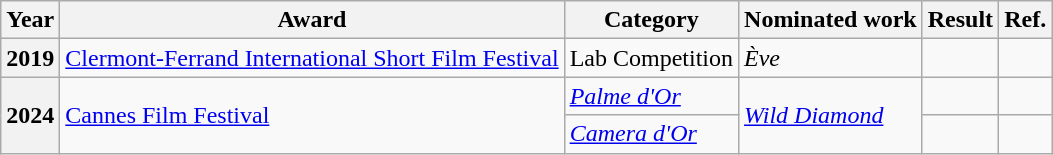<table class="wikitable sortable plainrowheaders">
<tr>
<th scope="col">Year</th>
<th scope="col">Award</th>
<th scope="col">Category</th>
<th scope="col">Nominated work</th>
<th scope="col">Result</th>
<th scope="col">Ref.</th>
</tr>
<tr>
<th scope="row">2019</th>
<td><a href='#'>Clermont-Ferrand International Short Film Festival</a></td>
<td>Lab Competition</td>
<td><em>Ève</em></td>
<td></td>
<td align="center"></td>
</tr>
<tr>
<th scope="row" rowspan="2">2024</th>
<td rowspan="2"><a href='#'>Cannes Film Festival</a></td>
<td><em><a href='#'>Palme d'Or</a></em></td>
<td rowspan="2"><em><a href='#'>Wild Diamond</a></em></td>
<td></td>
<td align="center"></td>
</tr>
<tr>
<td><em><a href='#'>Camera d'Or</a></em></td>
<td></td>
<td align="center"></td>
</tr>
</table>
